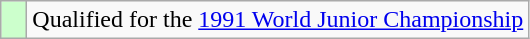<table class="wikitable" style="text-align: left;">
<tr>
<td width=10px bgcolor=#ccffcc></td>
<td>Qualified for the <a href='#'>1991 World Junior Championship</a></td>
</tr>
</table>
